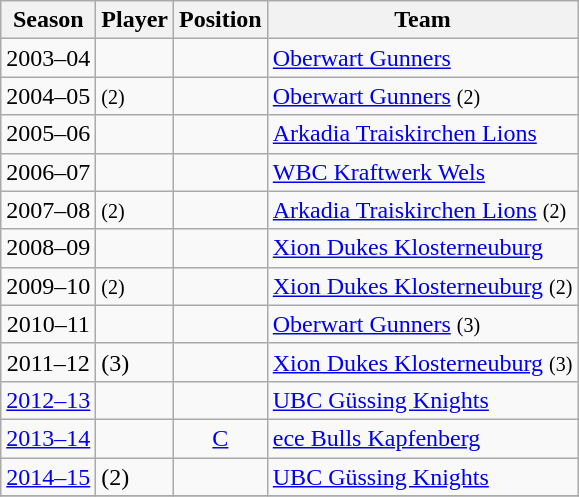<table class="wikitable plainrowheaders sortable" summary="Season (sortable), Player (sortable), Position (sortable), Nationality (sortable) and Team (sortable)">
<tr>
<th scope="col">Season</th>
<th scope="col">Player</th>
<th scope="col">Position</th>
<th scope="col">Team</th>
</tr>
<tr>
<td align=center>2003–04</td>
<td></td>
<td align=center></td>
<td><a href='#'>Oberwart Gunners</a></td>
</tr>
<tr>
<td align=center>2004–05</td>
<td> <small>(2)</small></td>
<td align=center></td>
<td><a href='#'>Oberwart Gunners</a> <small>(2)</small></td>
</tr>
<tr>
<td align=center>2005–06</td>
<td></td>
<td align=center></td>
<td><a href='#'>Arkadia Traiskirchen Lions</a></td>
</tr>
<tr>
<td align=center>2006–07</td>
<td></td>
<td align=center></td>
<td><a href='#'>WBC Kraftwerk Wels</a></td>
</tr>
<tr>
<td align=center>2007–08</td>
<td> <small>(2)</small></td>
<td align=center></td>
<td><a href='#'>Arkadia Traiskirchen Lions</a> <small>(2)</small></td>
</tr>
<tr>
<td align=center>2008–09</td>
<td></td>
<td align=center></td>
<td><a href='#'>Xion Dukes Klosterneuburg</a></td>
</tr>
<tr>
<td align=center>2009–10</td>
<td> <small>(2)</small></td>
<td align=center></td>
<td><a href='#'>Xion Dukes Klosterneuburg</a> <small>(2)</small></td>
</tr>
<tr>
<td align=center>2010–11</td>
<td></td>
<td align=center></td>
<td><a href='#'>Oberwart Gunners</a> <small>(3)</small></td>
</tr>
<tr>
<td align=center>2011–12</td>
<td> (3)</td>
<td align=center></td>
<td><a href='#'>Xion Dukes Klosterneuburg</a> <small>(3)</small></td>
</tr>
<tr>
<td align=center><a href='#'>2012–13</a></td>
<td></td>
<td align=center></td>
<td><a href='#'>UBC Güssing Knights</a></td>
</tr>
<tr>
<td style="text-align:center;"><a href='#'>2013–14</a></td>
<td></td>
<td style="text-align:center;"><a href='#'>C</a></td>
<td><a href='#'>ece Bulls Kapfenberg</a></td>
</tr>
<tr>
<td align=center><a href='#'>2014–15</a></td>
<td> (2)</td>
<td align=center></td>
<td><a href='#'>UBC Güssing Knights</a></td>
</tr>
<tr>
</tr>
</table>
